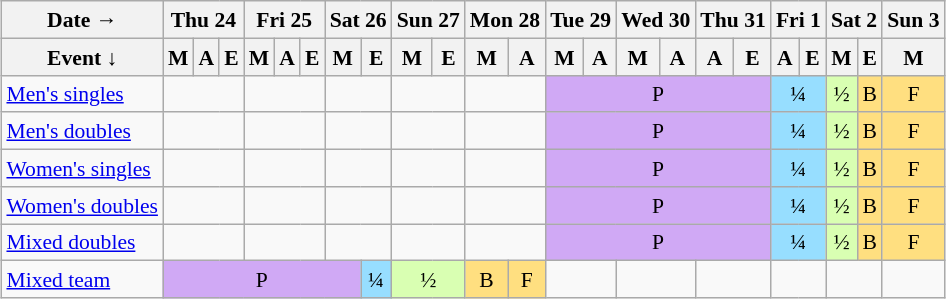<table class="wikitable" style="margin:0.5em auto; font-size:90%; line-height:1.25em;">
<tr style="text-align:center;">
<th>Date →</th>
<th colspan="3">Thu 24</th>
<th colspan="3">Fri 25</th>
<th colspan="2">Sat 26</th>
<th colspan="2">Sun 27</th>
<th colspan="2">Mon 28</th>
<th colspan="2">Tue 29</th>
<th colspan="2">Wed 30</th>
<th colspan="2">Thu 31</th>
<th colspan="2">Fri 1</th>
<th colspan="2">Sat 2</th>
<th>Sun 3</th>
</tr>
<tr>
<th>Event   ↓</th>
<th>M</th>
<th>A</th>
<th>E</th>
<th>M</th>
<th>A</th>
<th>E</th>
<th>M</th>
<th>E</th>
<th>M</th>
<th>E</th>
<th>M</th>
<th>A</th>
<th>M</th>
<th>A</th>
<th>M</th>
<th>A</th>
<th>A</th>
<th>E</th>
<th>A</th>
<th>E</th>
<th>M</th>
<th>E</th>
<th>M</th>
</tr>
<tr style="text-align:center;">
<td style="text-align:left;"><a href='#'>Men's singles</a></td>
<td colspan="3"></td>
<td colspan="3"></td>
<td colspan="2"></td>
<td colspan="2"></td>
<td colspan="2"></td>
<td colspan="6" style="background-color:#D0A9F5">P</td>
<td colspan="2" style="background-color:#97DEFF">¼</td>
<td style="background-color:#D9FFB2;">½</td>
<td style="background-color:#FFDF80;">B</td>
<td style="background-color:#FFDF80;">F</td>
</tr>
<tr style="text-align:center;">
<td style="text-align:left;"><a href='#'>Men's doubles</a></td>
<td colspan="3"></td>
<td colspan="3"></td>
<td colspan="2"></td>
<td colspan="2"></td>
<td colspan="2"></td>
<td colspan="6" style="background-color:#D0A9F5">P</td>
<td colspan="2" style="background-color:#97DEFF">¼</td>
<td style="background-color:#D9FFB2;">½</td>
<td style="background-color:#FFDF80;">B</td>
<td style="background-color:#FFDF80;">F</td>
</tr>
<tr style="text-align:center;">
<td style="text-align:left;"><a href='#'>Women's singles</a></td>
<td colspan="3"></td>
<td colspan="3"></td>
<td colspan="2"></td>
<td colspan="2"></td>
<td colspan="2"></td>
<td colspan="6" style="background-color:#D0A9F5">P</td>
<td colspan="2" style="background-color:#97DEFF">¼</td>
<td style="background-color:#D9FFB2;">½</td>
<td style="background-color:#FFDF80;">B</td>
<td style="background-color:#FFDF80;">F</td>
</tr>
<tr style="text-align:center;">
<td style="text-align:left;"><a href='#'>Women's doubles</a></td>
<td colspan="3"></td>
<td colspan="3"></td>
<td colspan="2"></td>
<td colspan="2"></td>
<td colspan="2"></td>
<td colspan="6" style="background-color:#D0A9F5">P</td>
<td colspan="2" style="background-color:#97DEFF">¼</td>
<td style="background-color:#D9FFB2;">½</td>
<td style="background-color:#FFDF80;">B</td>
<td style="background-color:#FFDF80;">F</td>
</tr>
<tr style="text-align:center;">
<td style="text-align:left;"><a href='#'>Mixed doubles</a></td>
<td colspan="3"></td>
<td colspan="3"></td>
<td colspan="2"></td>
<td colspan="2"></td>
<td colspan="2"></td>
<td colspan="6" style="background-color:#D0A9F5">P</td>
<td colspan="2" style="background-color:#97DEFF">¼</td>
<td style="background-color:#D9FFB2;">½</td>
<td style="background-color:#FFDF80;">B</td>
<td style="background-color:#FFDF80;">F</td>
</tr>
<tr style="text-align:center;">
<td style="text-align:left;"><a href='#'>Mixed team</a></td>
<td colspan="7" style="background-color:#D0A9F5">P</td>
<td style="background-color:#97DEFF;">¼</td>
<td colspan = 2 style="background-color:#D9FFB2;">½</td>
<td style="background-color:#FFDF80;">B</td>
<td style="background-color:#FFDF80;">F</td>
<td colspan="2"></td>
<td colspan="2"></td>
<td colspan="2"></td>
<td colspan="2"></td>
<td colspan="2"></td>
<td></td>
</tr>
</table>
